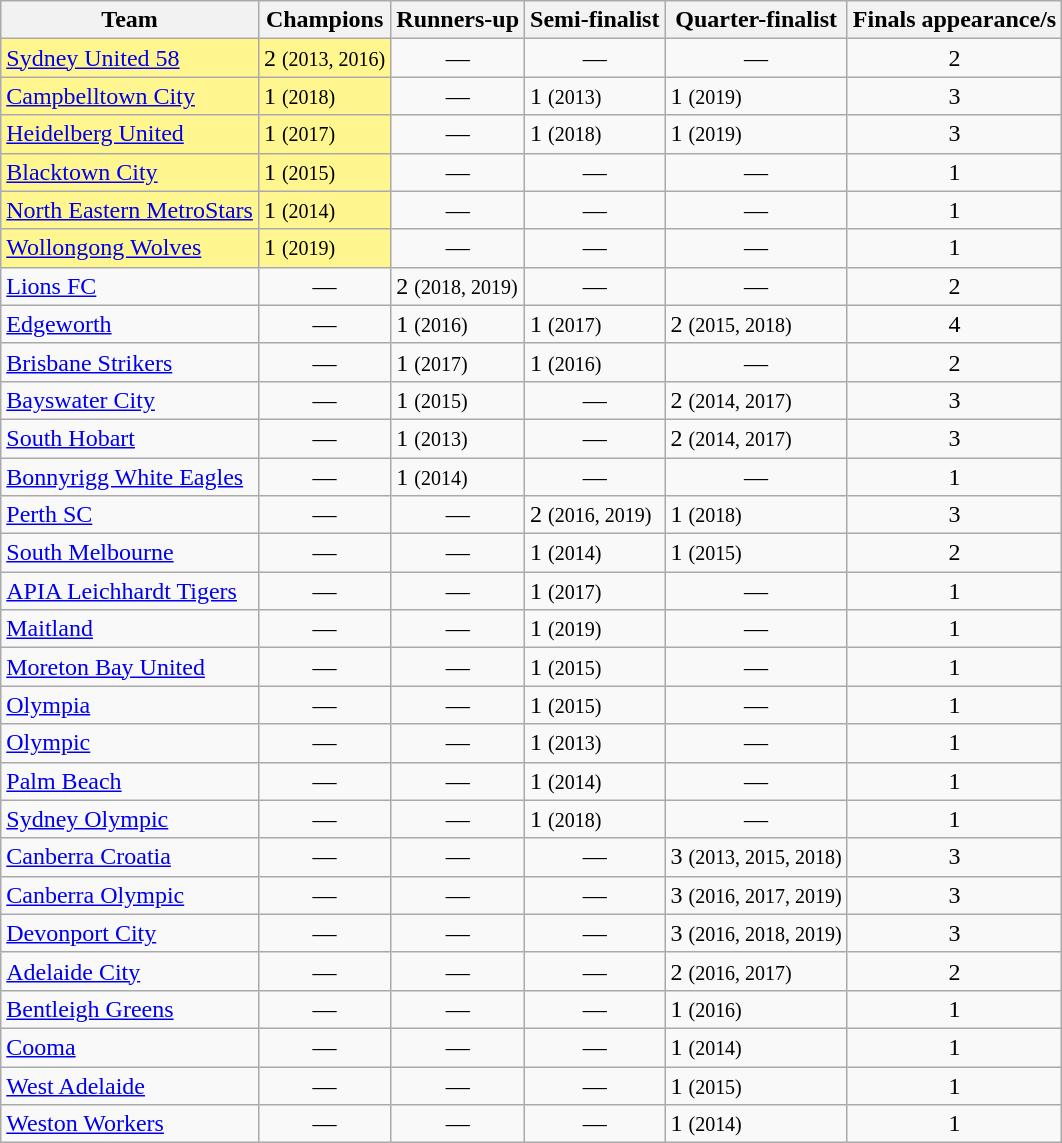<table class="wikitable sortable">
<tr>
<th>Team</th>
<th>Champions</th>
<th>Runners-up</th>
<th>Semi-finalist</th>
<th>Quarter-finalist</th>
<th>Finals appearance/s</th>
</tr>
<tr>
<td bgcolor=#FFF68F> <a href='#'>Sydney United 58</a></td>
<td bgcolor=#FFF68F>2 <small>(2013, 2016)</small></td>
<td align=center>—</td>
<td align=center>—</td>
<td align=center>—</td>
<td align=center>2</td>
</tr>
<tr>
<td bgcolor=#FFF68F> <a href='#'>Campbelltown City</a></td>
<td bgcolor=#FFF68F>1 <small>(2018)</small></td>
<td align=center>—</td>
<td>1 <small>(2013)</small></td>
<td>1 <small>(2019)</small></td>
<td align=center>3</td>
</tr>
<tr>
<td bgcolor=#FFF68F> <a href='#'>Heidelberg United</a></td>
<td bgcolor=#FFF68F>1 <small>(2017)</small></td>
<td align=center>—</td>
<td>1 <small>(2018)</small></td>
<td>1 <small>(2019)</small></td>
<td align=center>3</td>
</tr>
<tr>
<td bgcolor=#FFF68F> <a href='#'>Blacktown City</a></td>
<td bgcolor=#FFF68F>1 <small>(2015)</small></td>
<td align=center>—</td>
<td align=center>—</td>
<td align=center>—</td>
<td align=center>1</td>
</tr>
<tr>
<td bgcolor=#FFF68F> <a href='#'>North Eastern MetroStars</a></td>
<td bgcolor=#FFF68F>1 <small>(2014)</small></td>
<td align=center>—</td>
<td align=center>—</td>
<td align=center>—</td>
<td align=center>1</td>
</tr>
<tr>
<td bgcolor=#FFF68F> <a href='#'>Wollongong Wolves</a></td>
<td bgcolor=#FFF68F>1 <small>(2019)</small></td>
<td align=center>—</td>
<td align=center>—</td>
<td align=center>—</td>
<td align=center>1</td>
</tr>
<tr>
<td> <a href='#'>Lions FC</a></td>
<td align=center>—</td>
<td>2 <small>(2018, 2019)</small></td>
<td align=center>—</td>
<td align=center>—</td>
<td align=center>2</td>
</tr>
<tr>
<td> <a href='#'>Edgeworth</a></td>
<td align=center>—</td>
<td>1 <small>(2016)</small></td>
<td>1 <small>(2017)</small></td>
<td>2 <small>(2015, 2018)</small></td>
<td align=center>4</td>
</tr>
<tr>
<td> <a href='#'>Brisbane Strikers</a></td>
<td align=center>—</td>
<td>1 <small>(2017)</small></td>
<td>1 <small>(2016)</small></td>
<td align=center>—</td>
<td align=center>2</td>
</tr>
<tr>
<td> <a href='#'>Bayswater City</a></td>
<td align=center>—</td>
<td>1 <small>(2015)</small></td>
<td align=center>—</td>
<td>2 <small>(2014, 2017)</small></td>
<td align=center>3</td>
</tr>
<tr>
<td> <a href='#'>South Hobart</a></td>
<td align=center>—</td>
<td>1 <small>(2013)</small></td>
<td align=center>—</td>
<td>2 <small>(2014, 2017)</small></td>
<td align=center>3</td>
</tr>
<tr>
<td> <a href='#'>Bonnyrigg White Eagles</a></td>
<td align=center>—</td>
<td>1 <small>(2014)</small></td>
<td align=center>—</td>
<td align=center>—</td>
<td align=center>1</td>
</tr>
<tr>
<td> <a href='#'>Perth SC</a></td>
<td align=center>—</td>
<td align=center>—</td>
<td>2 <small>(2016, 2019)</small></td>
<td>1 <small>(2018)</small></td>
<td align=center>3</td>
</tr>
<tr>
<td> <a href='#'>South Melbourne</a></td>
<td align=center>—</td>
<td align=center>—</td>
<td>1 <small>(2014)</small></td>
<td>1 <small>(2015)</small></td>
<td align=center>2</td>
</tr>
<tr>
<td> <a href='#'>APIA Leichhardt Tigers</a></td>
<td align=center>—</td>
<td align=center>—</td>
<td>1 <small>(2017)</small></td>
<td align=center>—</td>
<td align=center>1</td>
</tr>
<tr>
<td> <a href='#'>Maitland</a></td>
<td align=center>—</td>
<td align=center>—</td>
<td>1 <small>(2019)</small></td>
<td align=center>—</td>
<td align=center>1</td>
</tr>
<tr>
<td> <a href='#'>Moreton Bay United</a></td>
<td align=center>—</td>
<td align=center>—</td>
<td>1 <small>(2015)</small></td>
<td align=center>—</td>
<td align=center>1</td>
</tr>
<tr>
<td> <a href='#'>Olympia</a></td>
<td align=center>—</td>
<td align=center>—</td>
<td>1 <small>(2015)</small></td>
<td align=center>—</td>
<td align=center>1</td>
</tr>
<tr>
<td> <a href='#'>Olympic</a></td>
<td align=center>—</td>
<td align=center>—</td>
<td>1 <small>(2013)</small></td>
<td align=center>—</td>
<td align=center>1</td>
</tr>
<tr>
<td> <a href='#'>Palm Beach</a></td>
<td align=center>—</td>
<td align=center>—</td>
<td>1 <small>(2014)</small></td>
<td align=center>—</td>
<td align=center>1</td>
</tr>
<tr>
<td> <a href='#'>Sydney Olympic</a></td>
<td align=center>—</td>
<td align=center>—</td>
<td>1 <small>(2018)</small></td>
<td align=center>—</td>
<td align=center>1</td>
</tr>
<tr>
<td> <a href='#'>Canberra Croatia</a></td>
<td align=center>—</td>
<td align=center>—</td>
<td align=center>—</td>
<td>3 <small>(2013, 2015, 2018)</small></td>
<td align=center>3</td>
</tr>
<tr>
<td> <a href='#'>Canberra Olympic</a></td>
<td align=center>—</td>
<td align=center>—</td>
<td align=center>—</td>
<td>3 <small>(2016, 2017, 2019)</small></td>
<td align=center>3</td>
</tr>
<tr>
<td> <a href='#'>Devonport City</a></td>
<td align=center>—</td>
<td align=center>—</td>
<td align=center>—</td>
<td>3 <small>(2016, 2018, 2019)</small></td>
<td align=center>3</td>
</tr>
<tr>
<td> <a href='#'>Adelaide City</a></td>
<td align=center>—</td>
<td align=center>—</td>
<td align=center>—</td>
<td>2 <small>(2016, 2017)</small></td>
<td align=center>2</td>
</tr>
<tr>
<td> <a href='#'>Bentleigh Greens</a></td>
<td align=center>—</td>
<td align=center>—</td>
<td align=center>—</td>
<td>1 <small>(2016)</small></td>
<td align=center>1</td>
</tr>
<tr>
<td> <a href='#'>Cooma</a></td>
<td align=center>—</td>
<td align=center>—</td>
<td align=center>—</td>
<td>1 <small>(2014)</small></td>
<td align=center>1</td>
</tr>
<tr>
<td> <a href='#'>West Adelaide</a></td>
<td align=center>—</td>
<td align=center>—</td>
<td align=center>—</td>
<td>1 <small>(2015)</small></td>
<td align=center>1</td>
</tr>
<tr>
<td> <a href='#'>Weston Workers</a></td>
<td align=center>—</td>
<td align=center>—</td>
<td align=center>—</td>
<td>1 <small>(2014)</small></td>
<td align=center>1</td>
</tr>
</table>
